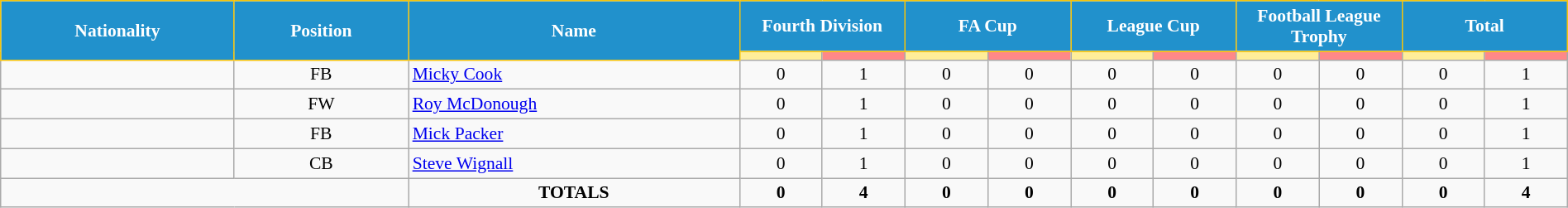<table class="wikitable" style="text-align:center; font-size:90%; width:100%;">
<tr>
<th rowspan="2" style="background:#2191CC; color:white; border:1px solid #F7C408; text-align:center;">Nationality</th>
<th rowspan="2" style="background:#2191CC; color:white; border:1px solid #F7C408; text-align:center;">Position</th>
<th rowspan="2" style="background:#2191CC; color:white; border:1px solid #F7C408; text-align:center;">Name</th>
<th colspan="2" style="background:#2191CC; color:white; border:1px solid #F7C408; text-align:center;">Fourth Division</th>
<th colspan="2" style="background:#2191CC; color:white; border:1px solid #F7C408; text-align:center;">FA Cup</th>
<th colspan="2" style="background:#2191CC; color:white; border:1px solid #F7C408; text-align:center;">League Cup</th>
<th colspan="2" style="background:#2191CC; color:white; border:1px solid #F7C408; text-align:center;">Football League Trophy</th>
<th colspan="2" style="background:#2191CC; color:white; border:1px solid #F7C408; text-align:center;">Total</th>
</tr>
<tr>
<th width=60 style="background: #FFEE99"></th>
<th width=60 style="background: #FF8888"></th>
<th width=60 style="background: #FFEE99"></th>
<th width=60 style="background: #FF8888"></th>
<th width=60 style="background: #FFEE99"></th>
<th width=60 style="background: #FF8888"></th>
<th width=60 style="background: #FFEE99"></th>
<th width=60 style="background: #FF8888"></th>
<th width=60 style="background: #FFEE99"></th>
<th width=60 style="background: #FF8888"></th>
</tr>
<tr>
<td></td>
<td>FB</td>
<td align="left"><a href='#'>Micky Cook</a></td>
<td>0</td>
<td>1</td>
<td>0</td>
<td>0</td>
<td>0</td>
<td>0</td>
<td>0</td>
<td>0</td>
<td>0</td>
<td>1</td>
</tr>
<tr>
<td></td>
<td>FW</td>
<td align="left"><a href='#'>Roy McDonough</a></td>
<td>0</td>
<td>1</td>
<td>0</td>
<td>0</td>
<td>0</td>
<td>0</td>
<td>0</td>
<td>0</td>
<td>0</td>
<td>1</td>
</tr>
<tr>
<td></td>
<td>FB</td>
<td align="left"><a href='#'>Mick Packer</a></td>
<td>0</td>
<td>1</td>
<td>0</td>
<td>0</td>
<td>0</td>
<td>0</td>
<td>0</td>
<td>0</td>
<td>0</td>
<td>1</td>
</tr>
<tr>
<td></td>
<td>CB</td>
<td align="left"><a href='#'>Steve Wignall</a></td>
<td>0</td>
<td>1</td>
<td>0</td>
<td>0</td>
<td>0</td>
<td>0</td>
<td>0</td>
<td>0</td>
<td>0</td>
<td>1</td>
</tr>
<tr>
<td colspan="2"></td>
<td><strong>TOTALS</strong></td>
<td><strong>0</strong></td>
<td><strong>4</strong></td>
<td><strong>0</strong></td>
<td><strong>0</strong></td>
<td><strong>0</strong></td>
<td><strong>0</strong></td>
<td><strong>0</strong></td>
<td><strong>0</strong></td>
<td><strong>0</strong></td>
<td><strong>4</strong></td>
</tr>
</table>
